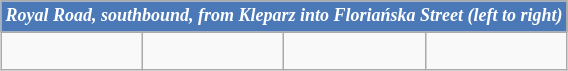<table class="wikitable" style="margin-left: auto; margin-right: auto; border: none;">
<tr>
<td colspan="4" style="text-align:center; font-size:12px; background-color:#4B79B7; color:white;"><strong><em>Royal Road, southbound, from Kleparz into Floriańska Street (left to right)</em></strong></td>
</tr>
<tr>
<td><br></td>
<td><br></td>
<td><br></td>
<td><br></td>
</tr>
</table>
